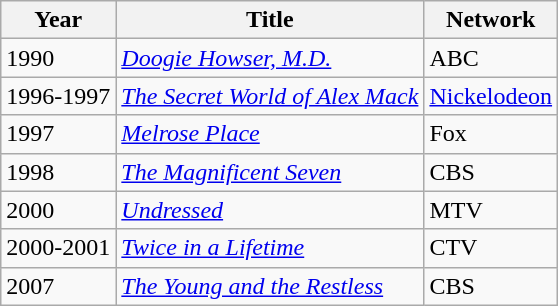<table class="wikitable sortable">
<tr>
<th>Year</th>
<th>Title</th>
<th>Network</th>
</tr>
<tr>
<td>1990</td>
<td><em><a href='#'>Doogie Howser, M.D.</a></em></td>
<td>ABC</td>
</tr>
<tr>
<td>1996-1997</td>
<td><em><a href='#'>The Secret World of Alex Mack</a></em></td>
<td><a href='#'>Nickelodeon</a></td>
</tr>
<tr>
<td>1997</td>
<td><em><a href='#'>Melrose Place</a></em></td>
<td>Fox</td>
</tr>
<tr>
<td>1998</td>
<td><em><a href='#'>The Magnificent Seven</a></em></td>
<td>CBS</td>
</tr>
<tr>
<td>2000</td>
<td><em><a href='#'>Undressed</a></em></td>
<td>MTV</td>
</tr>
<tr>
<td>2000-2001</td>
<td><em><a href='#'>Twice in a Lifetime</a></em></td>
<td>CTV</td>
</tr>
<tr>
<td>2007</td>
<td><em><a href='#'>The Young and the Restless</a></em></td>
<td>CBS</td>
</tr>
</table>
